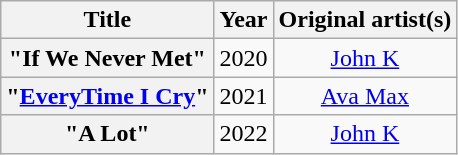<table class="wikitable plainrowheaders" style="text-align:center;">
<tr>
<th scope="col">Title</th>
<th scope="col">Year</th>
<th scope="col">Original artist(s)</th>
</tr>
<tr>
<th scope="row">"If We Never Met"</th>
<td>2020</td>
<td><a href='#'>John K</a></td>
</tr>
<tr>
<th scope="row">"<a href='#'>EveryTime I Cry</a>"</th>
<td>2021</td>
<td><a href='#'>Ava Max</a></td>
</tr>
<tr>
<th scope="row">"A Lot"</th>
<td>2022</td>
<td><a href='#'>John K</a></td>
</tr>
</table>
